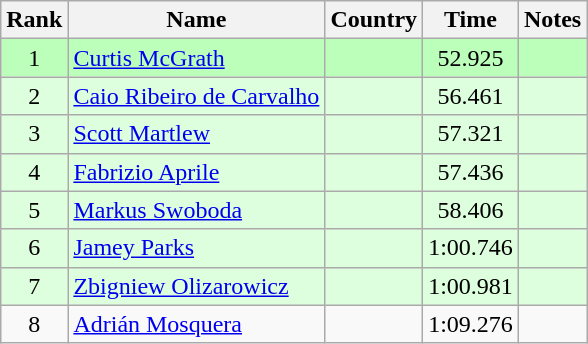<table class="wikitable" style="text-align:center">
<tr>
<th>Rank</th>
<th>Name</th>
<th>Country</th>
<th>Time</th>
<th>Notes</th>
</tr>
<tr bgcolor=bbffbb>
<td>1</td>
<td align="left"><a href='#'>Curtis McGrath</a></td>
<td align="left"></td>
<td>52.925</td>
<td></td>
</tr>
<tr bgcolor=ddffdd>
<td>2</td>
<td align="left"><a href='#'>Caio Ribeiro de Carvalho</a></td>
<td align="left"></td>
<td>56.461</td>
<td></td>
</tr>
<tr bgcolor=ddffdd>
<td>3</td>
<td align="left"><a href='#'>Scott Martlew</a></td>
<td align="left"></td>
<td>57.321</td>
<td></td>
</tr>
<tr bgcolor=ddffdd>
<td>4</td>
<td align="left"><a href='#'>Fabrizio Aprile</a></td>
<td align="left"></td>
<td>57.436</td>
<td></td>
</tr>
<tr bgcolor=ddffdd>
<td>5</td>
<td align="left"><a href='#'>Markus Swoboda</a></td>
<td align="left"></td>
<td>58.406</td>
<td></td>
</tr>
<tr bgcolor=ddffdd>
<td>6</td>
<td align="left"><a href='#'>Jamey Parks</a></td>
<td align="left"></td>
<td>1:00.746</td>
<td></td>
</tr>
<tr bgcolor=ddffdd>
<td>7</td>
<td align="left"><a href='#'>Zbigniew Olizarowicz</a></td>
<td align="left"></td>
<td>1:00.981</td>
<td></td>
</tr>
<tr>
<td>8</td>
<td align="left"><a href='#'>Adrián Mosquera</a></td>
<td align="left"></td>
<td>1:09.276</td>
<td></td>
</tr>
</table>
